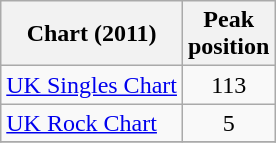<table class="wikitable">
<tr>
<th>Chart (2011)</th>
<th>Peak<br>position</th>
</tr>
<tr>
<td><a href='#'>UK Singles Chart</a></td>
<td style="text-align:center;">113</td>
</tr>
<tr>
<td><a href='#'>UK Rock Chart</a></td>
<td style="text-align:center;">5</td>
</tr>
<tr>
</tr>
</table>
